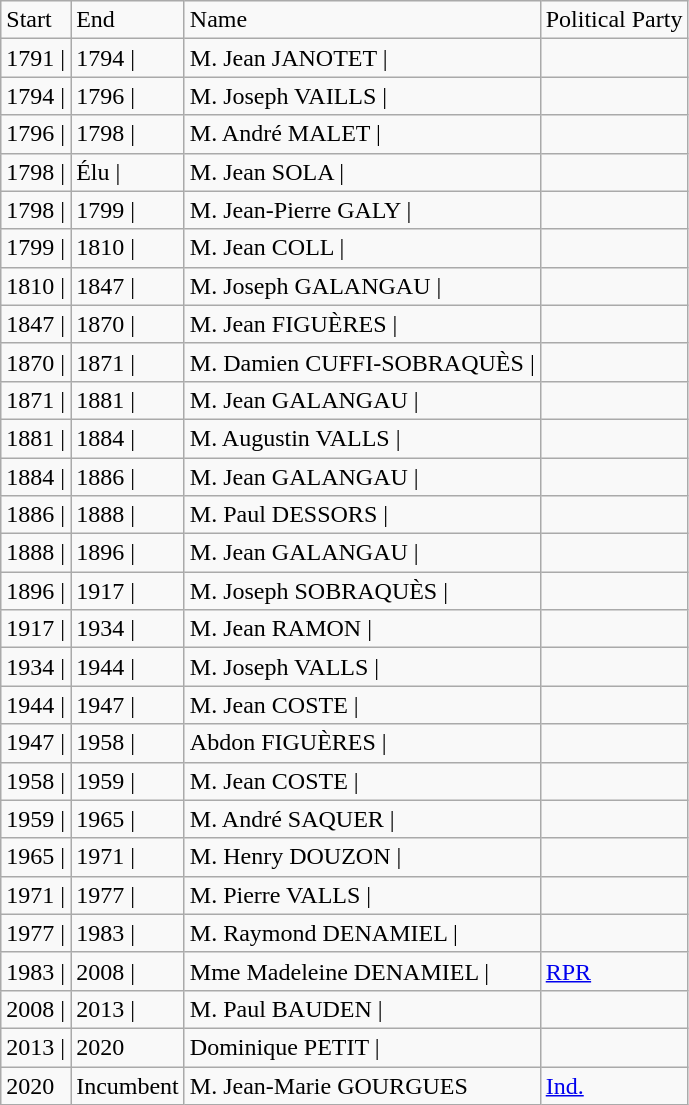<table class="wikitable">
<tr>
<td>Start</td>
<td>End</td>
<td>Name</td>
<td>Political Party</td>
</tr>
<tr>
<td>1791 |</td>
<td>1794 |</td>
<td>M. Jean JANOTET |</td>
<td></td>
</tr>
<tr>
<td>1794 |</td>
<td>1796 |</td>
<td>M. Joseph VAILLS |</td>
<td></td>
</tr>
<tr>
<td>1796 |</td>
<td>1798 |</td>
<td>M. André MALET |</td>
<td></td>
</tr>
<tr>
<td>1798 |</td>
<td>Élu |</td>
<td>M. Jean SOLA |</td>
<td></td>
</tr>
<tr>
<td>1798 |</td>
<td>1799 |</td>
<td>M. Jean-Pierre GALY |</td>
<td></td>
</tr>
<tr>
<td>1799 |</td>
<td>1810 |</td>
<td>M. Jean COLL |</td>
<td></td>
</tr>
<tr>
<td>1810 |</td>
<td>1847 |</td>
<td>M. Joseph GALANGAU |</td>
<td></td>
</tr>
<tr>
<td>1847 |</td>
<td>1870 |</td>
<td>M. Jean FIGUÈRES |</td>
<td></td>
</tr>
<tr>
<td>1870 |</td>
<td>1871 |</td>
<td>M. Damien CUFFI-SOBRAQUÈS |</td>
<td></td>
</tr>
<tr>
<td>1871 |</td>
<td>1881 |</td>
<td>M. Jean GALANGAU |</td>
<td></td>
</tr>
<tr>
<td>1881 |</td>
<td>1884 |</td>
<td>M. Augustin VALLS |</td>
<td></td>
</tr>
<tr>
<td>1884 |</td>
<td>1886 |</td>
<td>M. Jean GALANGAU |</td>
<td></td>
</tr>
<tr>
<td>1886 |</td>
<td>1888 |</td>
<td>M. Paul DESSORS |</td>
<td></td>
</tr>
<tr>
<td>1888 |</td>
<td>1896 |</td>
<td>M. Jean GALANGAU |</td>
<td></td>
</tr>
<tr>
<td>1896 |</td>
<td>1917 |</td>
<td>M. Joseph SOBRAQUÈS |</td>
<td></td>
</tr>
<tr>
<td>1917 |</td>
<td>1934 |</td>
<td>M. Jean RAMON |</td>
<td></td>
</tr>
<tr>
<td>1934 |</td>
<td>1944 |</td>
<td>M. Joseph VALLS |</td>
<td></td>
</tr>
<tr>
<td>1944 |</td>
<td>1947 |</td>
<td>M. Jean COSTE |</td>
<td></td>
</tr>
<tr>
<td>1947 |</td>
<td>1958 |</td>
<td>Abdon FIGUÈRES |</td>
<td></td>
</tr>
<tr>
<td>1958 |</td>
<td>1959 |</td>
<td>M. Jean COSTE |</td>
<td></td>
</tr>
<tr>
<td>1959 |</td>
<td>1965 |</td>
<td>M. André SAQUER |</td>
<td></td>
</tr>
<tr>
<td>1965 |</td>
<td>1971 |</td>
<td>M. Henry DOUZON |</td>
<td></td>
</tr>
<tr>
<td>1971 |</td>
<td>1977 |</td>
<td>M. Pierre VALLS |</td>
<td></td>
</tr>
<tr>
<td>1977 |</td>
<td>1983 |</td>
<td>M. Raymond DENAMIEL |</td>
<td></td>
</tr>
<tr>
<td>1983 |</td>
<td>2008 |</td>
<td>Mme Madeleine DENAMIEL |</td>
<td><a href='#'>RPR</a></td>
</tr>
<tr>
<td>2008 |</td>
<td>2013 |</td>
<td>M. Paul BAUDEN |</td>
<td></td>
</tr>
<tr>
<td>2013 |</td>
<td>2020</td>
<td>Dominique PETIT |</td>
<td></td>
</tr>
<tr>
<td>2020</td>
<td>Incumbent</td>
<td>M. Jean-Marie GOURGUES</td>
<td><a href='#'>Ind.</a></td>
</tr>
</table>
